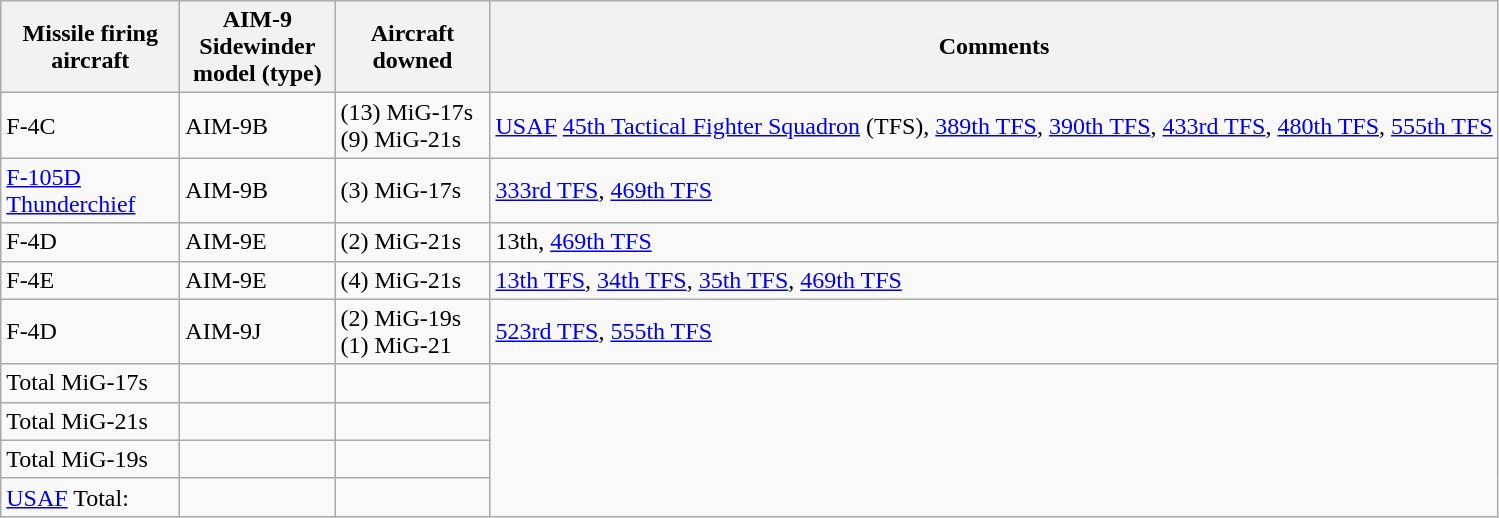<table class="wikitable">
<tr>
<th style="width:7em;">Missile firing aircraft</th>
<th style="width:6em;">AIM-9 Sidewinder model (type)</th>
<th style="width:6em;">Aircraft downed</th>
<th>Comments</th>
</tr>
<tr>
<td>F-4C</td>
<td>AIM-9B</td>
<td>(13) MiG-17s<br>(9) MiG-21s</td>
<td><a href='#'>USAF</a> <a href='#'>45th Tactical Fighter Squadron</a> (TFS), <a href='#'>389th TFS</a>, <a href='#'>390th TFS</a>, <a href='#'>433rd TFS</a>, <a href='#'>480th TFS</a>, <a href='#'>555th TFS</a></td>
</tr>
<tr>
<td><a href='#'>F-105D Thunderchief</a></td>
<td>AIM-9B</td>
<td>(3) MiG-17s</td>
<td><a href='#'>333rd TFS</a>, <a href='#'>469th TFS</a></td>
</tr>
<tr>
<td>F-4D</td>
<td>AIM-9E</td>
<td>(2) MiG-21s</td>
<td>13th, <a href='#'>469th TFS</a></td>
</tr>
<tr>
<td>F-4E</td>
<td>AIM-9E</td>
<td>(4) MiG-21s</td>
<td><a href='#'>13th TFS</a>, <a href='#'>34th TFS</a>, <a href='#'>35th TFS</a>, <a href='#'>469th TFS</a></td>
</tr>
<tr>
<td>F-4D</td>
<td>AIM-9J</td>
<td>(2) MiG-19s<br>(1) MiG-21</td>
<td><a href='#'>523rd TFS</a>, <a href='#'>555th TFS</a></td>
</tr>
<tr>
<td>Total MiG-17s</td>
<td></td>
<td></td>
</tr>
<tr>
<td>Total MiG-21s</td>
<td></td>
<td></td>
</tr>
<tr>
<td>Total MiG-19s</td>
<td></td>
<td></td>
</tr>
<tr>
<td><a href='#'>USAF</a> Total:</td>
<td></td>
<td></td>
</tr>
</table>
